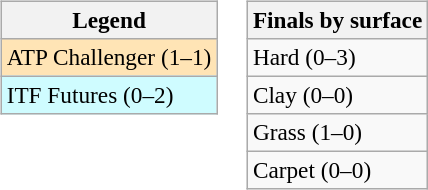<table>
<tr valign=top>
<td><br><table class=wikitable style=font-size:97%>
<tr>
<th>Legend</th>
</tr>
<tr bgcolor=moccasin>
<td>ATP Challenger (1–1)</td>
</tr>
<tr bgcolor=cffcff>
<td>ITF Futures (0–2)</td>
</tr>
</table>
</td>
<td><br><table class=wikitable style=font-size:97%>
<tr>
<th>Finals by surface</th>
</tr>
<tr>
<td>Hard (0–3)</td>
</tr>
<tr>
<td>Clay (0–0)</td>
</tr>
<tr>
<td>Grass (1–0)</td>
</tr>
<tr>
<td>Carpet (0–0)</td>
</tr>
</table>
</td>
</tr>
</table>
